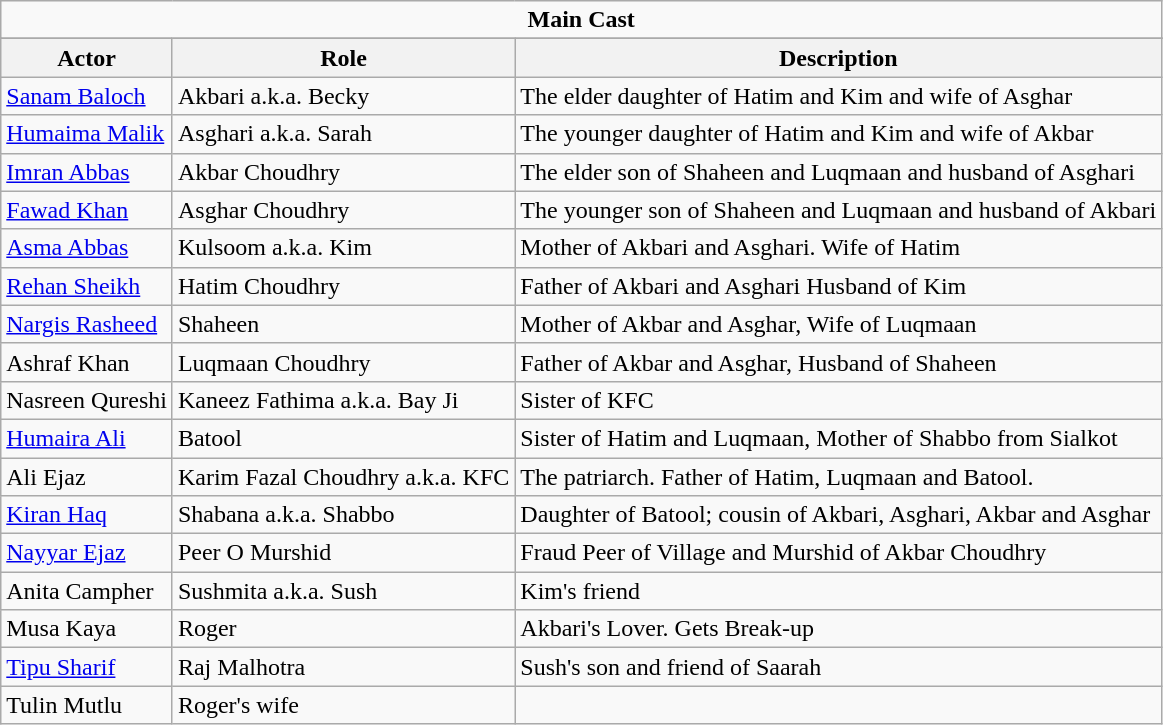<table class="wikitable">
<tr>
<td colspan="3" align="center"><strong>Main Cast</strong></td>
</tr>
<tr>
</tr>
<tr>
<th>Actor</th>
<th>Role</th>
<th>Description</th>
</tr>
<tr>
<td><a href='#'>Sanam Baloch</a></td>
<td>Akbari a.k.a. Becky</td>
<td>The elder daughter of Hatim and Kim and wife of Asghar</td>
</tr>
<tr>
<td><a href='#'>Humaima Malik</a></td>
<td>Asghari a.k.a. Sarah</td>
<td>The younger daughter of Hatim and Kim and wife of Akbar</td>
</tr>
<tr>
<td><a href='#'>Imran Abbas</a></td>
<td>Akbar Choudhry</td>
<td>The elder son of Shaheen and Luqmaan and husband of Asghari</td>
</tr>
<tr>
<td><a href='#'>Fawad Khan</a></td>
<td>Asghar Choudhry</td>
<td>The younger son of Shaheen and Luqmaan and husband of Akbari</td>
</tr>
<tr>
<td><a href='#'>Asma Abbas</a></td>
<td>Kulsoom a.k.a. Kim</td>
<td>Mother of Akbari and Asghari. Wife of Hatim</td>
</tr>
<tr>
<td><a href='#'>Rehan Sheikh</a></td>
<td>Hatim Choudhry</td>
<td>Father of Akbari and Asghari  Husband of Kim</td>
</tr>
<tr>
<td><a href='#'>Nargis Rasheed</a></td>
<td>Shaheen</td>
<td>Mother of Akbar and Asghar, Wife of Luqmaan</td>
</tr>
<tr>
<td>Ashraf Khan</td>
<td>Luqmaan Choudhry</td>
<td>Father of Akbar and Asghar, Husband of Shaheen</td>
</tr>
<tr>
<td>Nasreen Qureshi</td>
<td>Kaneez Fathima a.k.a. Bay Ji</td>
<td>Sister of KFC</td>
</tr>
<tr>
<td><a href='#'>Humaira Ali</a></td>
<td>Batool</td>
<td>Sister of Hatim and Luqmaan,  Mother of Shabbo from Sialkot</td>
</tr>
<tr>
<td>Ali Ejaz</td>
<td>Karim Fazal Choudhry a.k.a. KFC</td>
<td>The patriarch. Father of Hatim, Luqmaan and Batool.</td>
</tr>
<tr>
<td><a href='#'>Kiran Haq</a></td>
<td>Shabana a.k.a. Shabbo</td>
<td>Daughter of Batool; cousin of Akbari, Asghari, Akbar and Asghar</td>
</tr>
<tr>
<td><a href='#'>Nayyar Ejaz</a></td>
<td>Peer O Murshid</td>
<td>Fraud Peer of Village and Murshid of Akbar Choudhry</td>
</tr>
<tr>
<td>Anita Campher</td>
<td>Sushmita a.k.a. Sush</td>
<td>Kim's friend</td>
</tr>
<tr>
<td>Musa Kaya</td>
<td>Roger</td>
<td>Akbari's Lover. Gets Break-up</td>
</tr>
<tr>
<td><a href='#'>Tipu Sharif</a></td>
<td>Raj Malhotra</td>
<td>Sush's son and friend of Saarah</td>
</tr>
<tr>
<td>Tulin Mutlu</td>
<td>Roger's wife</td>
<td></td>
</tr>
</table>
